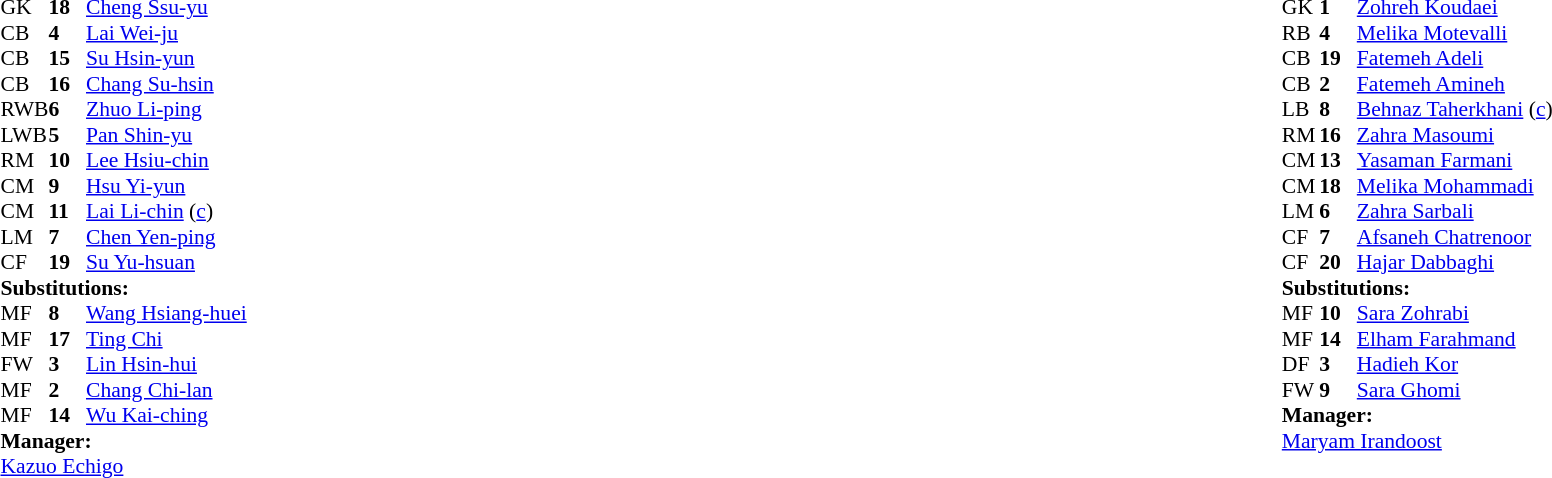<table width="100%">
<tr>
<td valign="top" width="50%"><br><table style="font-size:90%" cellspacing="0" cellpadding="0">
<tr>
<th width=25></th>
<th width=25></th>
</tr>
<tr>
<td>GK</td>
<td><strong>18</strong></td>
<td><a href='#'>Cheng Ssu-yu</a></td>
</tr>
<tr>
<td>CB</td>
<td><strong>4</strong></td>
<td><a href='#'>Lai Wei-ju</a></td>
</tr>
<tr>
<td>CB</td>
<td><strong>15</strong></td>
<td><a href='#'>Su Hsin-yun</a></td>
</tr>
<tr>
<td>CB</td>
<td><strong>16</strong></td>
<td><a href='#'>Chang Su-hsin</a></td>
</tr>
<tr>
<td>RWB</td>
<td><strong>6</strong></td>
<td><a href='#'>Zhuo Li-ping</a></td>
<td></td>
<td></td>
</tr>
<tr>
<td>LWB</td>
<td><strong>5</strong></td>
<td><a href='#'>Pan Shin-yu</a></td>
</tr>
<tr>
<td>RM</td>
<td><strong>10</strong></td>
<td><a href='#'>Lee Hsiu-chin</a></td>
<td></td>
<td></td>
</tr>
<tr>
<td>CM</td>
<td><strong>9</strong></td>
<td><a href='#'>Hsu Yi-yun</a></td>
<td></td>
<td></td>
</tr>
<tr>
<td>CM</td>
<td><strong>11</strong></td>
<td><a href='#'>Lai Li-chin</a> (<a href='#'>c</a>)</td>
<td></td>
<td></td>
</tr>
<tr>
<td>LM</td>
<td><strong>7</strong></td>
<td><a href='#'>Chen Yen-ping</a></td>
<td></td>
<td></td>
</tr>
<tr>
<td>CF</td>
<td><strong>19</strong></td>
<td><a href='#'>Su Yu-hsuan</a></td>
</tr>
<tr>
<td colspan=3><strong>Substitutions:</strong></td>
</tr>
<tr>
<td>MF</td>
<td><strong>8</strong></td>
<td><a href='#'>Wang Hsiang-huei</a></td>
<td></td>
<td></td>
</tr>
<tr>
<td>MF</td>
<td><strong>17</strong></td>
<td><a href='#'>Ting Chi</a></td>
<td></td>
<td></td>
</tr>
<tr>
<td>FW</td>
<td><strong>3</strong></td>
<td><a href='#'>Lin Hsin-hui</a></td>
<td></td>
<td></td>
</tr>
<tr>
<td>MF</td>
<td><strong>2</strong></td>
<td><a href='#'>Chang Chi-lan</a></td>
<td></td>
<td></td>
</tr>
<tr>
<td>MF</td>
<td><strong>14</strong></td>
<td><a href='#'>Wu Kai-ching</a></td>
<td></td>
<td></td>
</tr>
<tr>
<td colspan=3><strong>Manager:</strong></td>
</tr>
<tr>
<td colspan=3> <a href='#'>Kazuo Echigo</a></td>
</tr>
</table>
</td>
<td valign="top" width="50%"><br><table style="font-size:90%; margin:auto" cellspacing="0" cellpadding="0">
<tr>
<th width=25></th>
<th width=25></th>
</tr>
<tr>
<td>GK</td>
<td><strong>1</strong></td>
<td><a href='#'>Zohreh Koudaei</a></td>
</tr>
<tr>
<td>RB</td>
<td><strong>4</strong></td>
<td><a href='#'>Melika Motevalli</a></td>
<td></td>
<td></td>
</tr>
<tr>
<td>CB</td>
<td><strong>19</strong></td>
<td><a href='#'>Fatemeh Adeli</a></td>
</tr>
<tr>
<td>CB</td>
<td><strong>2</strong></td>
<td><a href='#'>Fatemeh Amineh</a></td>
</tr>
<tr>
<td>LB</td>
<td><strong>8</strong></td>
<td><a href='#'>Behnaz Taherkhani</a> (<a href='#'>c</a>)</td>
</tr>
<tr>
<td>RM</td>
<td><strong>16</strong></td>
<td><a href='#'>Zahra Masoumi</a></td>
</tr>
<tr>
<td>CM</td>
<td><strong>13</strong></td>
<td><a href='#'>Yasaman Farmani</a></td>
<td></td>
<td></td>
</tr>
<tr>
<td>CM</td>
<td><strong>18</strong></td>
<td><a href='#'>Melika Mohammadi</a></td>
<td></td>
<td></td>
</tr>
<tr>
<td>LM</td>
<td><strong>6</strong></td>
<td><a href='#'>Zahra Sarbali</a></td>
</tr>
<tr>
<td>CF</td>
<td><strong>7</strong></td>
<td><a href='#'>Afsaneh Chatrenoor</a></td>
<td></td>
<td></td>
</tr>
<tr>
<td>CF</td>
<td><strong>20</strong></td>
<td><a href='#'>Hajar Dabbaghi</a></td>
</tr>
<tr>
<td colspan=3><strong>Substitutions:</strong></td>
</tr>
<tr>
<td>MF</td>
<td><strong>10</strong></td>
<td><a href='#'>Sara Zohrabi</a></td>
<td></td>
<td></td>
</tr>
<tr>
<td>MF</td>
<td><strong>14</strong></td>
<td><a href='#'>Elham Farahmand</a></td>
<td></td>
<td></td>
</tr>
<tr>
<td>DF</td>
<td><strong>3</strong></td>
<td><a href='#'>Hadieh Kor</a></td>
<td></td>
<td></td>
</tr>
<tr>
<td>FW</td>
<td><strong>9</strong></td>
<td><a href='#'>Sara Ghomi</a></td>
<td></td>
<td></td>
</tr>
<tr>
<td colspan=3><strong>Manager:</strong></td>
</tr>
<tr>
<td colspan=3><a href='#'>Maryam Irandoost</a></td>
</tr>
</table>
</td>
</tr>
</table>
